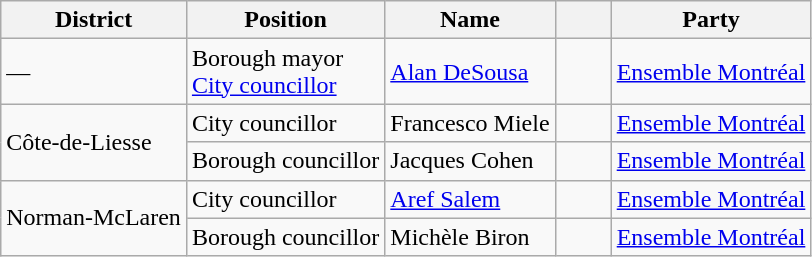<table class="wikitable">
<tr>
<th>District</th>
<th>Position</th>
<th>Name</th>
<th style="width:30px;"> </th>
<th>Party</th>
</tr>
<tr>
<td>—</td>
<td>Borough mayor<br><a href='#'>City councillor</a></td>
<td><a href='#'>Alan DeSousa</a></td>
<td> </td>
<td><a href='#'>Ensemble Montréal</a></td>
</tr>
<tr>
<td rowspan=2>Côte-de-Liesse</td>
<td>City councillor</td>
<td>Francesco Miele</td>
<td> </td>
<td><a href='#'>Ensemble Montréal</a></td>
</tr>
<tr>
<td>Borough councillor</td>
<td>Jacques Cohen</td>
<td> </td>
<td><a href='#'>Ensemble Montréal</a></td>
</tr>
<tr>
<td rowspan=2>Norman-McLaren</td>
<td>City councillor</td>
<td><a href='#'>Aref Salem</a></td>
<td> </td>
<td><a href='#'>Ensemble Montréal</a></td>
</tr>
<tr>
<td>Borough councillor</td>
<td>Michèle Biron</td>
<td> </td>
<td><a href='#'>Ensemble Montréal</a></td>
</tr>
</table>
